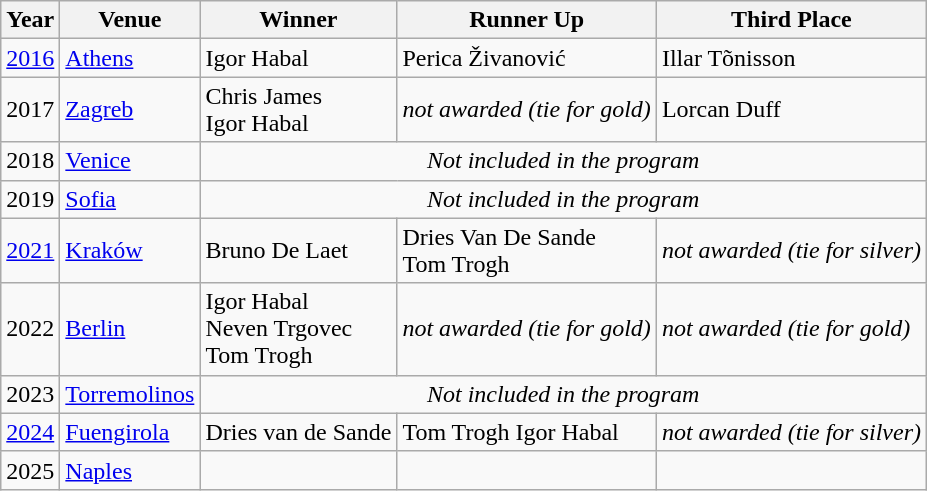<table class="wikitable" border="1">
<tr>
<th>Year</th>
<th>Venue</th>
<th>Winner</th>
<th>Runner Up</th>
<th>Third Place</th>
</tr>
<tr>
<td><a href='#'>2016</a></td>
<td> <a href='#'>Athens</a></td>
<td> Igor Habal</td>
<td> Perica Živanović</td>
<td> Illar Tõnisson</td>
</tr>
<tr>
<td>2017</td>
<td> <a href='#'>Zagreb</a></td>
<td> Chris James <br>  Igor Habal</td>
<td><em>not awarded (tie for gold)</em></td>
<td> Lorcan Duff</td>
</tr>
<tr>
<td>2018</td>
<td> <a href='#'>Venice</a></td>
<td colspan=3 align=center><em>Not included in the program</em></td>
</tr>
<tr>
<td>2019</td>
<td> <a href='#'>Sofia</a></td>
<td colspan=3 align=center><em>Not included in the program</em></td>
</tr>
<tr>
<td><a href='#'>2021</a></td>
<td> <a href='#'>Kraków</a></td>
<td> Bruno De Laet</td>
<td> Dries Van De Sande <br>  Tom Trogh</td>
<td><em>not awarded (tie for silver)</em></td>
</tr>
<tr>
<td>2022</td>
<td> <a href='#'>Berlin</a></td>
<td> Igor Habal <br>  Neven Trgovec <br>  Tom Trogh</td>
<td><em>not awarded (tie for gold)</em></td>
<td><em>not awarded (tie for gold)</em></td>
</tr>
<tr>
<td>2023</td>
<td> <a href='#'>Torremolinos</a></td>
<td colspan=3 align=center><em>Not included in the program</em></td>
</tr>
<tr>
<td><a href='#'>2024</a></td>
<td> <a href='#'>Fuengirola</a></td>
<td> Dries van de Sande</td>
<td> Tom Trogh  Igor Habal</td>
<td><em>not awarded (tie for silver)</em></td>
</tr>
<tr>
<td>2025</td>
<td> <a href='#'>Naples</a></td>
<td></td>
<td></td>
<td></td>
</tr>
</table>
